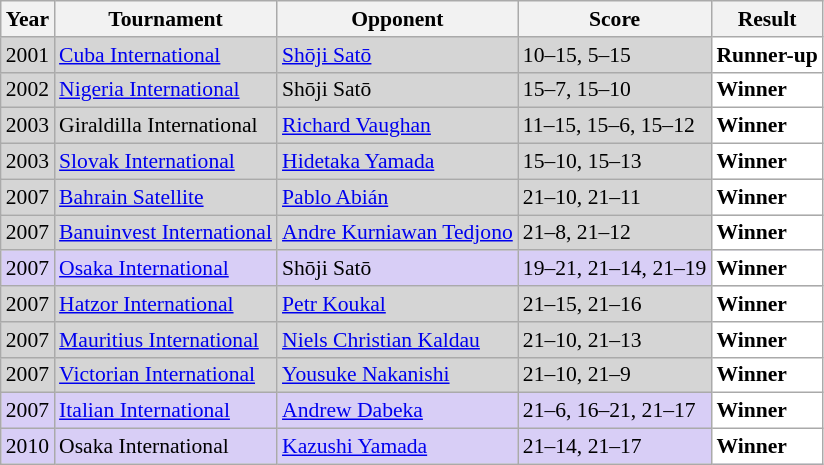<table class="sortable wikitable" style="font-size: 90%;">
<tr>
<th>Year</th>
<th>Tournament</th>
<th>Opponent</th>
<th>Score</th>
<th>Result</th>
</tr>
<tr style="background:#D5D5D5">
<td align="center">2001</td>
<td align="left"><a href='#'>Cuba International</a></td>
<td align="left"> <a href='#'>Shōji Satō</a></td>
<td align="left">10–15, 5–15</td>
<td style="text-align:left; background:white"> <strong>Runner-up</strong></td>
</tr>
<tr style="background:#D5D5D5">
<td align="center">2002</td>
<td align="left"><a href='#'>Nigeria International</a></td>
<td align="left"> Shōji Satō</td>
<td align="left">15–7, 15–10</td>
<td style="text-align:left; background:white"> <strong>Winner</strong></td>
</tr>
<tr style="background:#D5D5D5">
<td align="center">2003</td>
<td align="left">Giraldilla International</td>
<td align="left"> <a href='#'>Richard Vaughan</a></td>
<td align="left">11–15, 15–6, 15–12</td>
<td style="text-align:left; background:white"> <strong>Winner</strong></td>
</tr>
<tr style="background:#D5D5D5">
<td align="center">2003</td>
<td align="left"><a href='#'>Slovak International</a></td>
<td align="left"> <a href='#'>Hidetaka Yamada</a></td>
<td align="left">15–10, 15–13</td>
<td style="text-align:left; background:white"> <strong>Winner</strong></td>
</tr>
<tr style="background:#D5D5D5">
<td align="center">2007</td>
<td align="left"><a href='#'>Bahrain Satellite</a></td>
<td align="left"> <a href='#'>Pablo Abián</a></td>
<td align="left">21–10, 21–11</td>
<td style="text-align:left; background:white"> <strong>Winner</strong></td>
</tr>
<tr style="background:#D5D5D5">
<td align="center">2007</td>
<td align="left"><a href='#'>Banuinvest International</a></td>
<td align="left"> <a href='#'>Andre Kurniawan Tedjono</a></td>
<td align="left">21–8, 21–12</td>
<td style="text-align:left; background:white"> <strong>Winner</strong></td>
</tr>
<tr style="background:#D8CEF6">
<td align="center">2007</td>
<td align="left"><a href='#'>Osaka International</a></td>
<td align="left"> Shōji Satō</td>
<td align="left">19–21, 21–14, 21–19</td>
<td style="text-align:left; background:white"> <strong>Winner</strong></td>
</tr>
<tr style="background:#D5D5D5">
<td align="center">2007</td>
<td align="left"><a href='#'>Hatzor International</a></td>
<td align="left"> <a href='#'>Petr Koukal</a></td>
<td align="left">21–15, 21–16</td>
<td style="text-align:left; background:white"> <strong>Winner</strong></td>
</tr>
<tr style="background:#D5D5D5">
<td align="center">2007</td>
<td align="left"><a href='#'>Mauritius International</a></td>
<td align="left"> <a href='#'>Niels Christian Kaldau</a></td>
<td align="left">21–10, 21–13</td>
<td style="text-align:left; background:white"> <strong>Winner</strong></td>
</tr>
<tr style="background:#D5D5D5">
<td align="center">2007</td>
<td align="left"><a href='#'>Victorian International</a></td>
<td align="left"> <a href='#'>Yousuke Nakanishi</a></td>
<td align="left">21–10, 21–9</td>
<td style="text-align:left; background:white"> <strong>Winner</strong></td>
</tr>
<tr style="background:#D8CEF6">
<td align="center">2007</td>
<td align="left"><a href='#'>Italian International</a></td>
<td align="left"> <a href='#'>Andrew Dabeka</a></td>
<td align="left">21–6, 16–21, 21–17</td>
<td style="text-align:left; background:white"> <strong>Winner</strong></td>
</tr>
<tr style="background:#D8CEF6">
<td align="center">2010</td>
<td align="left">Osaka International</td>
<td align="left"> <a href='#'>Kazushi Yamada</a></td>
<td align="left">21–14, 21–17</td>
<td style="text-align:left; background:white"> <strong>Winner</strong></td>
</tr>
</table>
